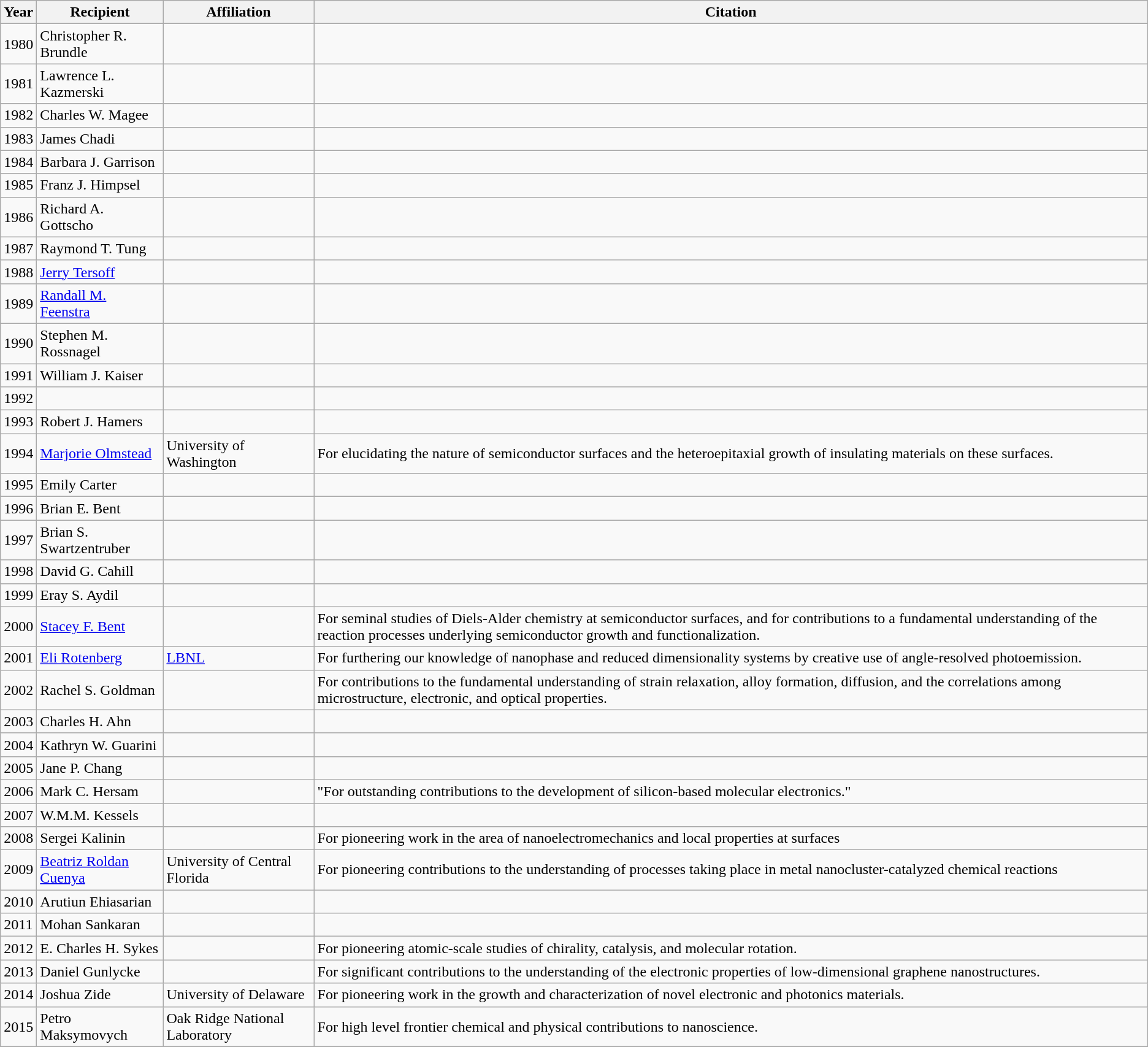<table class="wikitable">
<tr>
<th>Year</th>
<th width="130pt">Recipient</th>
<th>Affiliation</th>
<th>Citation</th>
</tr>
<tr>
<td>1980</td>
<td>Christopher R. Brundle</td>
<td></td>
<td></td>
</tr>
<tr>
<td>1981</td>
<td>Lawrence L. Kazmerski</td>
<td></td>
<td></td>
</tr>
<tr>
<td>1982</td>
<td>Charles W. Magee</td>
<td></td>
<td></td>
</tr>
<tr>
<td>1983</td>
<td>James Chadi</td>
<td></td>
<td></td>
</tr>
<tr>
<td>1984</td>
<td>Barbara J. Garrison</td>
<td></td>
<td></td>
</tr>
<tr>
<td>1985</td>
<td>Franz J. Himpsel</td>
<td></td>
<td></td>
</tr>
<tr>
<td>1986</td>
<td>Richard A. Gottscho</td>
<td></td>
<td></td>
</tr>
<tr>
<td>1987</td>
<td>Raymond T. Tung</td>
<td></td>
<td></td>
</tr>
<tr>
<td>1988</td>
<td><a href='#'>Jerry Tersoff</a></td>
<td></td>
<td></td>
</tr>
<tr>
<td>1989</td>
<td><a href='#'>Randall M. Feenstra</a></td>
<td></td>
<td></td>
</tr>
<tr>
<td>1990</td>
<td>Stephen M. Rossnagel</td>
<td></td>
<td></td>
</tr>
<tr>
<td>1991</td>
<td>William J. Kaiser</td>
<td></td>
<td></td>
</tr>
<tr>
<td>1992</td>
<td></td>
<td></td>
<td></td>
</tr>
<tr>
<td>1993</td>
<td>Robert J. Hamers</td>
<td></td>
<td></td>
</tr>
<tr>
<td>1994</td>
<td><a href='#'>Marjorie Olmstead</a></td>
<td>University of Washington</td>
<td>For elucidating the nature of semiconductor surfaces and the heteroepitaxial growth of insulating materials on these surfaces.</td>
</tr>
<tr>
<td>1995</td>
<td>Emily Carter</td>
<td></td>
<td></td>
</tr>
<tr>
<td>1996</td>
<td>Brian E. Bent</td>
<td></td>
<td></td>
</tr>
<tr>
<td>1997</td>
<td>Brian S. Swartzentruber</td>
<td></td>
<td></td>
</tr>
<tr>
<td>1998</td>
<td>David G. Cahill</td>
<td></td>
<td></td>
</tr>
<tr>
<td>1999</td>
<td>Eray S. Aydil</td>
<td></td>
<td></td>
</tr>
<tr>
<td>2000</td>
<td><a href='#'>Stacey F. Bent</a></td>
<td></td>
<td>For seminal studies of Diels-Alder chemistry at semiconductor surfaces, and for contributions to a fundamental understanding of the reaction processes underlying semiconductor growth and functionalization.</td>
</tr>
<tr>
<td>2001</td>
<td><a href='#'>Eli Rotenberg</a></td>
<td><a href='#'>LBNL</a></td>
<td>For furthering our knowledge of nanophase and reduced dimensionality systems by creative use of angle-resolved photoemission.</td>
</tr>
<tr>
<td>2002</td>
<td>Rachel S. Goldman</td>
<td></td>
<td>For contributions to the fundamental understanding of strain relaxation, alloy formation, diffusion, and the correlations among microstructure, electronic, and optical properties.</td>
</tr>
<tr>
<td>2003</td>
<td>Charles H. Ahn</td>
<td></td>
<td></td>
</tr>
<tr>
<td>2004</td>
<td>Kathryn W. Guarini</td>
<td></td>
<td></td>
</tr>
<tr>
<td>2005</td>
<td>Jane P. Chang</td>
<td></td>
<td></td>
</tr>
<tr>
<td>2006</td>
<td>Mark C. Hersam</td>
<td></td>
<td>"For outstanding contributions to the development of silicon-based molecular electronics."</td>
</tr>
<tr>
<td>2007</td>
<td>W.M.M. Kessels</td>
<td></td>
<td></td>
</tr>
<tr>
<td>2008</td>
<td>Sergei Kalinin</td>
<td></td>
<td>For pioneering work in the area of nanoelectromechanics and local properties at surfaces</td>
</tr>
<tr>
<td>2009</td>
<td><a href='#'>Beatriz Roldan Cuenya</a></td>
<td>University  of  Central Florida</td>
<td>For pioneering contributions to the understanding of processes taking place in metal nanocluster-catalyzed chemical reactions</td>
</tr>
<tr>
<td>2010</td>
<td>Arutiun Ehiasarian</td>
<td></td>
<td></td>
</tr>
<tr>
<td>2011</td>
<td>Mohan Sankaran</td>
<td></td>
<td></td>
</tr>
<tr>
<td>2012</td>
<td>E. Charles H. Sykes</td>
<td></td>
<td>For pioneering atomic-scale studies of chirality, catalysis, and molecular rotation.</td>
</tr>
<tr>
<td>2013</td>
<td>Daniel Gunlycke</td>
<td></td>
<td>For significant contributions to the understanding of the electronic properties of low-dimensional graphene nanostructures.</td>
</tr>
<tr>
<td>2014</td>
<td>Joshua Zide</td>
<td>University of Delaware</td>
<td>For pioneering work in the growth and characterization of novel electronic and photonics materials.</td>
</tr>
<tr>
<td>2015</td>
<td>Petro Maksymovych</td>
<td>Oak Ridge National Laboratory</td>
<td>For high level frontier chemical and physical contributions to nanoscience.</td>
</tr>
<tr>
</tr>
</table>
